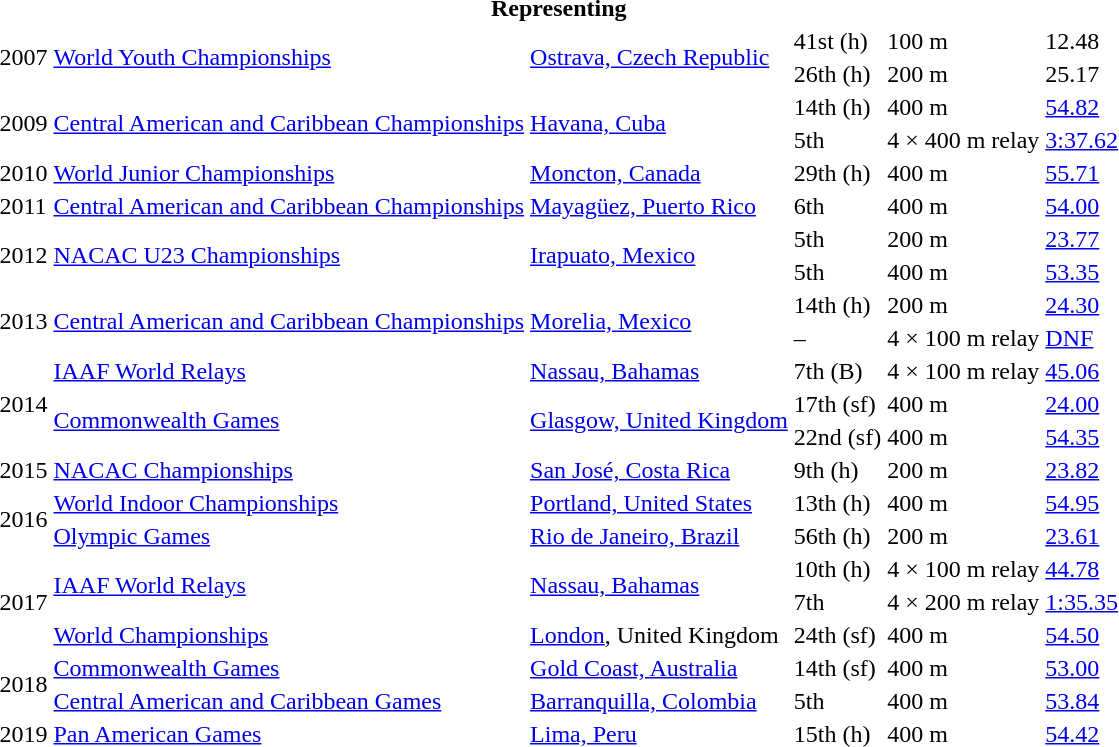<table>
<tr>
<th colspan="6">Representing </th>
</tr>
<tr>
<td rowspan=2>2007</td>
<td rowspan=2><a href='#'>World Youth Championships</a></td>
<td rowspan=2><a href='#'>Ostrava, Czech Republic</a></td>
<td>41st (h)</td>
<td>100 m</td>
<td>12.48</td>
</tr>
<tr>
<td>26th (h)</td>
<td>200 m</td>
<td>25.17</td>
</tr>
<tr>
<td rowspan=2>2009</td>
<td rowspan=2><a href='#'>Central American and Caribbean Championships</a></td>
<td rowspan=2><a href='#'>Havana, Cuba</a></td>
<td>14th (h)</td>
<td>400 m</td>
<td><a href='#'>54.82</a></td>
</tr>
<tr>
<td>5th</td>
<td>4 × 400 m relay</td>
<td><a href='#'>3:37.62</a></td>
</tr>
<tr>
<td>2010</td>
<td><a href='#'>World Junior Championships</a></td>
<td><a href='#'>Moncton, Canada</a></td>
<td>29th (h)</td>
<td>400 m</td>
<td><a href='#'>55.71</a></td>
</tr>
<tr>
<td>2011</td>
<td><a href='#'>Central American and Caribbean Championships</a></td>
<td><a href='#'>Mayagüez, Puerto Rico</a></td>
<td>6th</td>
<td>400 m</td>
<td><a href='#'>54.00</a></td>
</tr>
<tr>
<td rowspan=2>2012</td>
<td rowspan=2><a href='#'>NACAC U23 Championships</a></td>
<td rowspan=2><a href='#'>Irapuato, Mexico</a></td>
<td>5th</td>
<td>200 m</td>
<td><a href='#'>23.77</a></td>
</tr>
<tr>
<td>5th</td>
<td>400 m</td>
<td><a href='#'>53.35</a></td>
</tr>
<tr>
<td rowspan=2>2013</td>
<td rowspan=2><a href='#'>Central American and Caribbean Championships</a></td>
<td rowspan=2><a href='#'>Morelia, Mexico</a></td>
<td>14th (h)</td>
<td>200 m</td>
<td><a href='#'>24.30</a></td>
</tr>
<tr>
<td>–</td>
<td>4 × 100 m relay</td>
<td><a href='#'>DNF</a></td>
</tr>
<tr>
<td rowspan=3>2014</td>
<td><a href='#'>IAAF World Relays</a></td>
<td><a href='#'>Nassau, Bahamas</a></td>
<td>7th (B)</td>
<td>4 × 100 m relay</td>
<td><a href='#'>45.06</a></td>
</tr>
<tr>
<td rowspan=2><a href='#'>Commonwealth Games</a></td>
<td rowspan=2><a href='#'>Glasgow, United Kingdom</a></td>
<td>17th (sf)</td>
<td>400 m</td>
<td><a href='#'>24.00</a></td>
</tr>
<tr>
<td>22nd (sf)</td>
<td>400 m</td>
<td><a href='#'>54.35</a></td>
</tr>
<tr>
<td>2015</td>
<td><a href='#'>NACAC Championships</a></td>
<td><a href='#'>San José, Costa Rica</a></td>
<td>9th (h)</td>
<td>200 m</td>
<td><a href='#'>23.82</a></td>
</tr>
<tr>
<td rowspan=2>2016</td>
<td><a href='#'>World Indoor Championships</a></td>
<td><a href='#'>Portland, United States</a></td>
<td>13th (h)</td>
<td>400 m</td>
<td><a href='#'>54.95</a></td>
</tr>
<tr>
<td><a href='#'>Olympic Games</a></td>
<td><a href='#'>Rio de Janeiro, Brazil</a></td>
<td>56th (h)</td>
<td>200 m</td>
<td><a href='#'>23.61</a></td>
</tr>
<tr>
<td rowspan=3>2017</td>
<td rowspan=2><a href='#'>IAAF World Relays</a></td>
<td rowspan=2><a href='#'>Nassau, Bahamas</a></td>
<td>10th (h)</td>
<td>4 × 100 m relay</td>
<td><a href='#'>44.78</a></td>
</tr>
<tr>
<td>7th</td>
<td>4 × 200 m relay</td>
<td><a href='#'>1:35.35</a></td>
</tr>
<tr>
<td><a href='#'>World Championships</a></td>
<td><a href='#'>London</a>, United Kingdom</td>
<td>24th (sf)</td>
<td>400 m</td>
<td><a href='#'>54.50</a></td>
</tr>
<tr>
<td rowspan=2>2018</td>
<td><a href='#'>Commonwealth Games</a></td>
<td><a href='#'>Gold Coast, Australia</a></td>
<td>14th (sf)</td>
<td>400 m</td>
<td><a href='#'>53.00</a></td>
</tr>
<tr>
<td><a href='#'>Central American and Caribbean Games</a></td>
<td><a href='#'>Barranquilla, Colombia</a></td>
<td>5th</td>
<td>400 m</td>
<td><a href='#'>53.84</a></td>
</tr>
<tr>
<td>2019</td>
<td><a href='#'>Pan American Games</a></td>
<td><a href='#'>Lima, Peru</a></td>
<td>15th (h)</td>
<td>400 m</td>
<td><a href='#'>54.42</a></td>
</tr>
</table>
